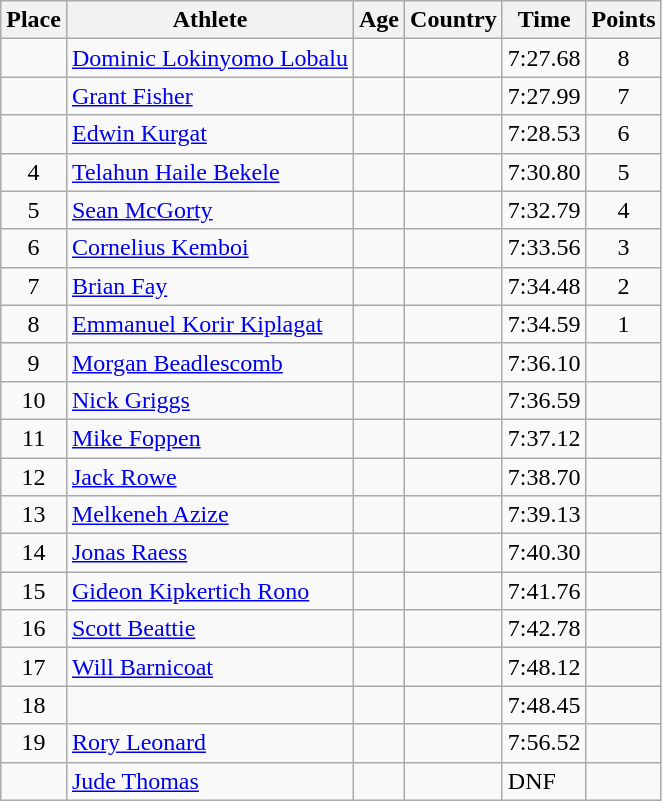<table class="wikitable mw-datatable sortable">
<tr>
<th>Place</th>
<th>Athlete</th>
<th>Age</th>
<th>Country</th>
<th>Time</th>
<th>Points</th>
</tr>
<tr>
<td align=center></td>
<td><a href='#'>Dominic Lokinyomo Lobalu</a></td>
<td></td>
<td></td>
<td>7:27.68</td>
<td align=center>8</td>
</tr>
<tr>
<td align=center></td>
<td><a href='#'>Grant Fisher</a></td>
<td></td>
<td></td>
<td>7:27.99</td>
<td align=center>7</td>
</tr>
<tr>
<td align=center></td>
<td><a href='#'>Edwin Kurgat</a></td>
<td></td>
<td></td>
<td>7:28.53</td>
<td align=center>6</td>
</tr>
<tr>
<td align=center>4</td>
<td><a href='#'>Telahun Haile Bekele</a></td>
<td></td>
<td></td>
<td>7:30.80</td>
<td align=center>5</td>
</tr>
<tr>
<td align=center>5</td>
<td><a href='#'>Sean McGorty</a></td>
<td></td>
<td></td>
<td>7:32.79</td>
<td align=center>4</td>
</tr>
<tr>
<td align=center>6</td>
<td><a href='#'>Cornelius Kemboi</a></td>
<td></td>
<td></td>
<td>7:33.56</td>
<td align=center>3</td>
</tr>
<tr>
<td align=center>7</td>
<td><a href='#'>Brian Fay</a></td>
<td></td>
<td></td>
<td>7:34.48</td>
<td align=center>2</td>
</tr>
<tr>
<td align=center>8</td>
<td><a href='#'>Emmanuel Korir Kiplagat</a></td>
<td></td>
<td></td>
<td>7:34.59</td>
<td align=center>1</td>
</tr>
<tr>
<td align=center>9</td>
<td><a href='#'>Morgan Beadlescomb</a></td>
<td></td>
<td></td>
<td>7:36.10</td>
<td align=center></td>
</tr>
<tr>
<td align=center>10</td>
<td><a href='#'>Nick Griggs</a></td>
<td></td>
<td></td>
<td>7:36.59</td>
<td align=center></td>
</tr>
<tr>
<td align=center>11</td>
<td><a href='#'>Mike Foppen</a></td>
<td></td>
<td></td>
<td>7:37.12</td>
<td align=center></td>
</tr>
<tr>
<td align=center>12</td>
<td><a href='#'>Jack Rowe</a></td>
<td></td>
<td></td>
<td>7:38.70</td>
<td align=center></td>
</tr>
<tr>
<td align=center>13</td>
<td><a href='#'>Melkeneh Azize</a></td>
<td></td>
<td></td>
<td>7:39.13</td>
<td align=center></td>
</tr>
<tr>
<td align=center>14</td>
<td><a href='#'>Jonas Raess</a></td>
<td></td>
<td></td>
<td>7:40.30</td>
<td align=center></td>
</tr>
<tr>
<td align=center>15</td>
<td><a href='#'>Gideon Kipkertich Rono</a></td>
<td></td>
<td></td>
<td>7:41.76</td>
<td align=center></td>
</tr>
<tr>
<td align=center>16</td>
<td><a href='#'>Scott Beattie</a></td>
<td></td>
<td></td>
<td>7:42.78</td>
<td align=center></td>
</tr>
<tr>
<td align=center>17</td>
<td><a href='#'>Will Barnicoat</a></td>
<td></td>
<td></td>
<td>7:48.12</td>
<td align=center></td>
</tr>
<tr>
<td align=center>18</td>
<td></td>
<td></td>
<td></td>
<td>7:48.45</td>
<td align=center></td>
</tr>
<tr>
<td align=center>19</td>
<td><a href='#'>Rory Leonard</a></td>
<td></td>
<td></td>
<td>7:56.52</td>
<td align=center></td>
</tr>
<tr>
<td align=center></td>
<td><a href='#'>Jude Thomas</a></td>
<td></td>
<td></td>
<td>DNF</td>
<td align=center></td>
</tr>
</table>
